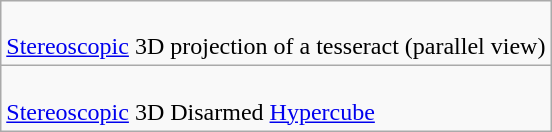<table class=wikitable>
<tr align=left valign=top>
<td><br><a href='#'>Stereoscopic</a> 3D projection of a tesseract (parallel view)</td>
</tr>
<tr>
<td><br><a href='#'>Stereoscopic</a> 3D Disarmed <a href='#'>Hypercube</a></td>
</tr>
</table>
